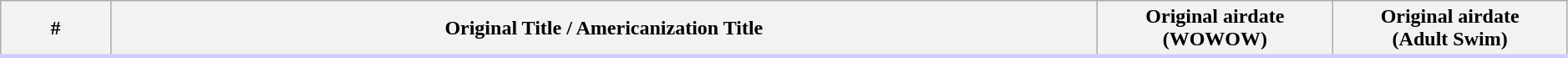<table class="wikitable" width="99%">
<tr style="border-bottom:3px solid #CCF">
<th width="7%">#</th>
<th>Original Title / Americanization Title</th>
<th width="15%">Original airdate<br>(WOWOW)</th>
<th width="15%">Original airdate<br>(Adult Swim)<br>











</th>
</tr>
</table>
